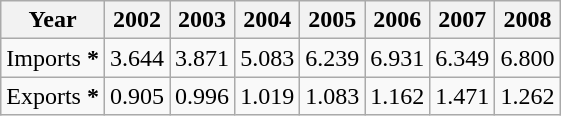<table class="wikitable" border="3">
<tr>
<th>Year</th>
<th>2002</th>
<th>2003</th>
<th>2004</th>
<th>2005</th>
<th>2006</th>
<th>2007</th>
<th>2008</th>
</tr>
<tr ---->
<td>Imports <strong>*</strong></td>
<td>3.644</td>
<td>3.871</td>
<td>5.083</td>
<td>6.239</td>
<td>6.931</td>
<td>6.349</td>
<td>6.800</td>
</tr>
<tr ---->
<td>Exports <strong>*</strong></td>
<td>0.905</td>
<td>0.996</td>
<td>1.019</td>
<td>1.083</td>
<td>1.162</td>
<td>1.471</td>
<td>1.262</td>
</tr>
</table>
